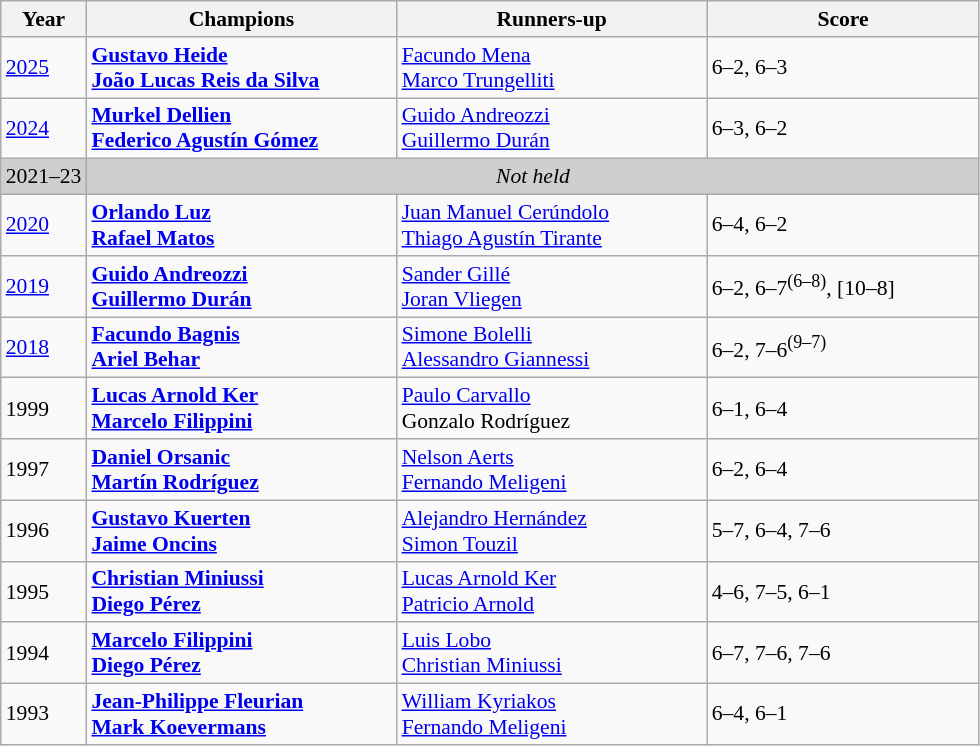<table class="wikitable" style="font-size:90%">
<tr>
<th>Year</th>
<th width="200">Champions</th>
<th width="200">Runners-up</th>
<th width="175">Score</th>
</tr>
<tr>
<td><a href='#'>2025</a></td>
<td> <strong><a href='#'>Gustavo Heide</a></strong><br> <strong><a href='#'>João Lucas Reis da Silva</a></strong></td>
<td> <a href='#'>Facundo Mena</a><br> <a href='#'>Marco Trungelliti</a></td>
<td>6–2, 6–3</td>
</tr>
<tr>
<td><a href='#'>2024</a></td>
<td> <strong><a href='#'>Murkel Dellien</a></strong><br> <strong><a href='#'>Federico Agustín Gómez</a></strong></td>
<td> <a href='#'>Guido Andreozzi</a><br> <a href='#'>Guillermo Durán</a></td>
<td>6–3, 6–2</td>
</tr>
<tr>
<td style="background:#cfcfcf">2021–23</td>
<td colspan=3 align=center style="background:#cfcfcf"><em>Not held</em></td>
</tr>
<tr>
<td><a href='#'>2020</a></td>
<td> <strong><a href='#'>Orlando Luz</a></strong><br> <strong><a href='#'>Rafael Matos</a></strong></td>
<td> <a href='#'>Juan Manuel Cerúndolo</a><br> <a href='#'>Thiago Agustín Tirante</a></td>
<td>6–4, 6–2</td>
</tr>
<tr>
<td><a href='#'>2019</a></td>
<td> <strong><a href='#'>Guido Andreozzi</a></strong><br> <strong><a href='#'>Guillermo Durán</a></strong></td>
<td> <a href='#'>Sander Gillé</a><br> <a href='#'>Joran Vliegen</a></td>
<td>6–2, 6–7<sup>(6–8)</sup>, [10–8]</td>
</tr>
<tr>
<td><a href='#'>2018</a></td>
<td> <strong><a href='#'>Facundo Bagnis</a></strong><br> <strong><a href='#'>Ariel Behar</a></strong></td>
<td> <a href='#'>Simone Bolelli</a><br> <a href='#'>Alessandro Giannessi</a></td>
<td>6–2, 7–6<sup>(9–7)</sup></td>
</tr>
<tr>
<td>1999</td>
<td> <strong><a href='#'>Lucas Arnold Ker</a></strong> <br>  <strong><a href='#'>Marcelo Filippini</a></strong></td>
<td> <a href='#'>Paulo Carvallo</a> <br>  Gonzalo Rodríguez</td>
<td>6–1, 6–4</td>
</tr>
<tr>
<td>1997</td>
<td> <strong><a href='#'>Daniel Orsanic</a></strong> <br>  <strong><a href='#'>Martín Rodríguez</a></strong></td>
<td> <a href='#'>Nelson Aerts</a> <br>  <a href='#'>Fernando Meligeni</a></td>
<td>6–2, 6–4</td>
</tr>
<tr>
<td>1996</td>
<td> <strong><a href='#'>Gustavo Kuerten</a></strong> <br>  <strong><a href='#'>Jaime Oncins</a></strong></td>
<td> <a href='#'>Alejandro Hernández</a> <br>  <a href='#'>Simon Touzil</a></td>
<td>5–7, 6–4, 7–6</td>
</tr>
<tr>
<td>1995</td>
<td> <strong><a href='#'>Christian Miniussi</a></strong> <br>  <strong><a href='#'>Diego Pérez</a></strong></td>
<td> <a href='#'>Lucas Arnold Ker</a> <br>  <a href='#'>Patricio Arnold</a></td>
<td>4–6, 7–5, 6–1</td>
</tr>
<tr>
<td>1994</td>
<td> <strong><a href='#'>Marcelo Filippini</a></strong> <br>  <strong><a href='#'>Diego Pérez</a></strong></td>
<td> <a href='#'>Luis Lobo</a> <br>  <a href='#'>Christian Miniussi</a></td>
<td>6–7, 7–6, 7–6</td>
</tr>
<tr>
<td>1993</td>
<td> <strong><a href='#'>Jean-Philippe Fleurian</a></strong> <br>  <strong><a href='#'>Mark Koevermans</a></strong></td>
<td> <a href='#'>William Kyriakos</a> <br>  <a href='#'>Fernando Meligeni</a></td>
<td>6–4, 6–1</td>
</tr>
</table>
